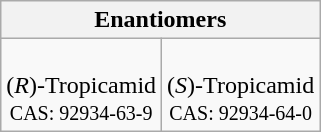<table class="wikitable" style="text-align:center">
<tr>
<th colspan="2">Enantiomers</th>
</tr>
<tr>
<td><br>(<em>R</em>)-Tropicamid<br><small>CAS: 92934-63-9</small></td>
<td><br>(<em>S</em>)-Tropicamid<br><small>CAS: 92934-64-0</small></td>
</tr>
</table>
